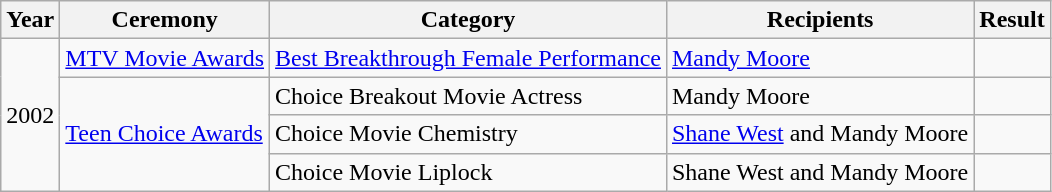<table class="wikitable sortable plainrowheaders">
<tr>
<th align="left">Year</th>
<th align="left">Ceremony</th>
<th align="left">Category</th>
<th align="left">Recipients</th>
<th>Result</th>
</tr>
<tr>
<td rowspan="4">2002</td>
<td><a href='#'>MTV Movie Awards</a></td>
<td><a href='#'>Best Breakthrough Female Performance</a></td>
<td><a href='#'>Mandy Moore</a></td>
<td></td>
</tr>
<tr>
<td rowspan="3"><a href='#'>Teen Choice Awards</a></td>
<td>Choice Breakout Movie Actress</td>
<td>Mandy Moore</td>
<td></td>
</tr>
<tr>
<td>Choice Movie Chemistry</td>
<td><a href='#'>Shane West</a> and Mandy Moore</td>
<td></td>
</tr>
<tr>
<td>Choice Movie Liplock</td>
<td>Shane West and Mandy Moore</td>
<td></td>
</tr>
</table>
